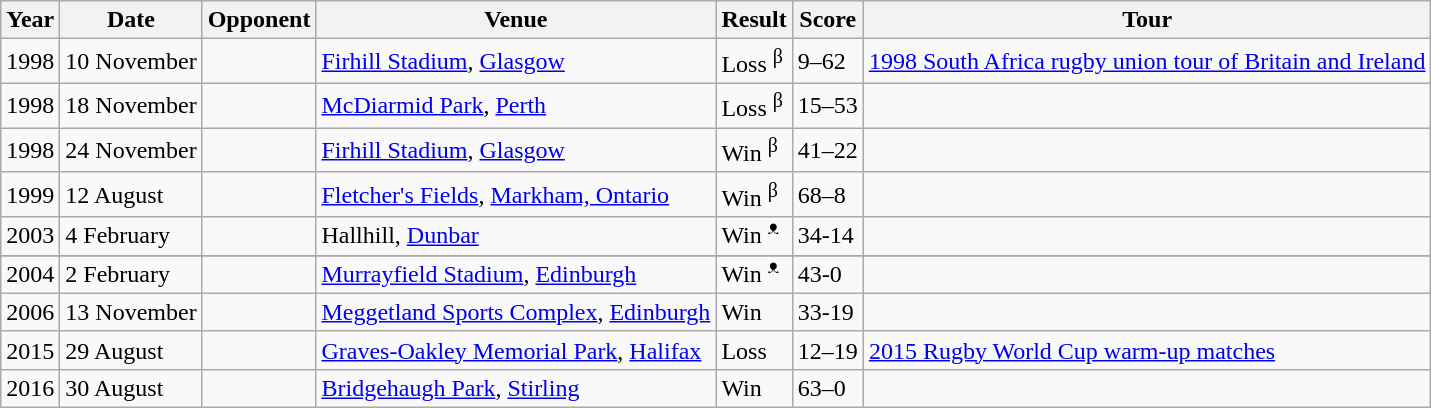<table class="wikitable">
<tr>
<th>Year</th>
<th>Date</th>
<th>Opponent</th>
<th>Venue</th>
<th>Result</th>
<th>Score</th>
<th>Tour</th>
</tr>
<tr>
<td>1998</td>
<td>10 November</td>
<td></td>
<td><a href='#'>Firhill Stadium</a>, <a href='#'>Glasgow</a></td>
<td>Loss  <sup>β</sup></td>
<td>9–62</td>
<td><a href='#'>1998 South Africa rugby union tour of Britain and Ireland</a></td>
</tr>
<tr>
<td>1998</td>
<td>18 November</td>
<td></td>
<td><a href='#'>McDiarmid Park</a>, <a href='#'>Perth</a></td>
<td>Loss  <sup>β</sup></td>
<td>15–53</td>
<td> </td>
</tr>
<tr>
<td>1998</td>
<td>24 November</td>
<td></td>
<td><a href='#'>Firhill Stadium</a>, <a href='#'>Glasgow</a></td>
<td>Win  <sup>β</sup></td>
<td>41–22</td>
<td> </td>
</tr>
<tr>
<td>1999</td>
<td>12 August</td>
<td></td>
<td><a href='#'>Fletcher's Fields</a>, <a href='#'>Markham, Ontario</a></td>
<td>Win  <sup>β</sup></td>
<td>68–8</td>
<td></td>
</tr>
<tr>
<td>2003</td>
<td>4 February</td>
<td></td>
<td>Hallhill, <a href='#'>Dunbar</a></td>
<td>Win  ᵜ</td>
<td>34-14</td>
<td> </td>
</tr>
<tr>
</tr>
<tr>
<td>2004</td>
<td>2 February</td>
<td></td>
<td><a href='#'>Murrayfield Stadium</a>, <a href='#'>Edinburgh</a></td>
<td>Win  ᵜ</td>
<td>43-0</td>
<td> </td>
</tr>
<tr>
<td>2006</td>
<td>13 November</td>
<td></td>
<td><a href='#'>Meggetland Sports Complex</a>, <a href='#'>Edinburgh</a></td>
<td>Win</td>
<td>33-19</td>
<td></td>
</tr>
<tr>
<td>2015</td>
<td>29 August</td>
<td></td>
<td><a href='#'>Graves-Oakley Memorial Park</a>, <a href='#'>Halifax</a></td>
<td>Loss</td>
<td>12–19</td>
<td><a href='#'>2015 Rugby World Cup warm-up matches</a></td>
</tr>
<tr>
<td>2016</td>
<td>30 August</td>
<td></td>
<td><a href='#'>Bridgehaugh Park</a>, <a href='#'>Stirling</a></td>
<td>Win</td>
<td>63–0</td>
<td>   </td>
</tr>
</table>
